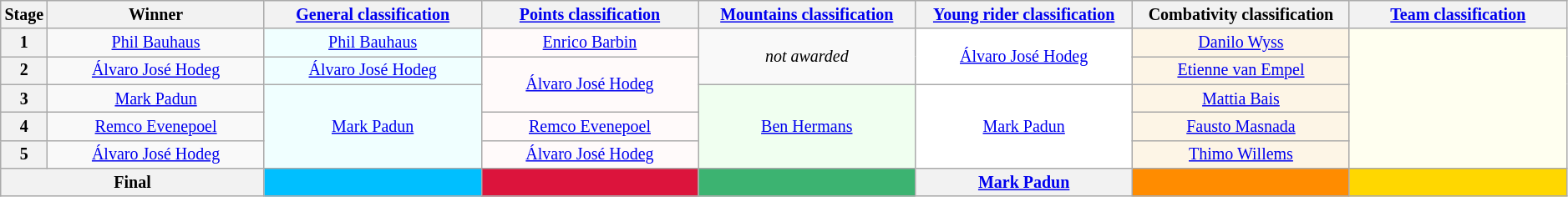<table class="wikitable" style="text-align: center; font-size:smaller;">
<tr>
<th scope="col" style="width:1%;">Stage</th>
<th scope="col" style="width:14%;">Winner</th>
<th scope="col" style="width:14%;"><a href='#'>General classification</a><br></th>
<th scope="col" style="width:14%;"><a href='#'>Points classification</a><br></th>
<th scope="col" style="width:14%;"><a href='#'>Mountains classification</a><br></th>
<th scope="col" style="width:14%;"><a href='#'>Young rider classification</a><br></th>
<th scope="col" style="width:14%;">Combativity classification<br></th>
<th scope="col" style="width:14%;"><a href='#'>Team classification</a></th>
</tr>
<tr>
<th>1</th>
<td><a href='#'>Phil Bauhaus</a></td>
<td style="background:Azure;"><a href='#'>Phil Bauhaus</a></td>
<td style="background:Snow;"><a href='#'>Enrico Barbin</a></td>
<td rowspan="2"><em>not awarded</em></td>
<td style="background:White;" rowspan="2"><a href='#'>Álvaro José Hodeg</a></td>
<td style="background:OldLace"><a href='#'>Danilo Wyss</a></td>
<td style="background:Ivory;" rowspan="5"></td>
</tr>
<tr>
<th>2</th>
<td><a href='#'>Álvaro José Hodeg</a></td>
<td style="background:Azure;"><a href='#'>Álvaro José Hodeg</a></td>
<td style="background:Snow;" rowspan="2"><a href='#'>Álvaro José Hodeg</a></td>
<td style="background:OldLace"><a href='#'>Etienne van Empel</a></td>
</tr>
<tr>
<th>3</th>
<td><a href='#'>Mark Padun</a></td>
<td style="background:Azure;" rowspan="3"><a href='#'>Mark Padun</a></td>
<td style="background:Honeydew;" rowspan="3"><a href='#'>Ben Hermans</a></td>
<td style="background:White;" rowspan="3"><a href='#'>Mark Padun</a></td>
<td style="background:OldLace"><a href='#'>Mattia Bais</a></td>
</tr>
<tr>
<th>4</th>
<td><a href='#'>Remco Evenepoel</a></td>
<td style="background:Snow;"><a href='#'>Remco Evenepoel</a></td>
<td style="background:OldLace"><a href='#'>Fausto Masnada</a></td>
</tr>
<tr>
<th>5</th>
<td><a href='#'>Álvaro José Hodeg</a></td>
<td style="background:Snow;"><a href='#'>Álvaro José Hodeg</a></td>
<td style="background:OldLace"><a href='#'>Thimo Willems</a></td>
</tr>
<tr>
<th colspan="2">Final</th>
<th style="background:DeepSkyBlue;"></th>
<th style="background:Crimson;"></th>
<th style="background:MediumSeaGreen;"></th>
<th><a href='#'>Mark Padun</a></th>
<td style="background:DarkOrange;"></td>
<td style="background:Gold;"><strong></strong></td>
</tr>
</table>
